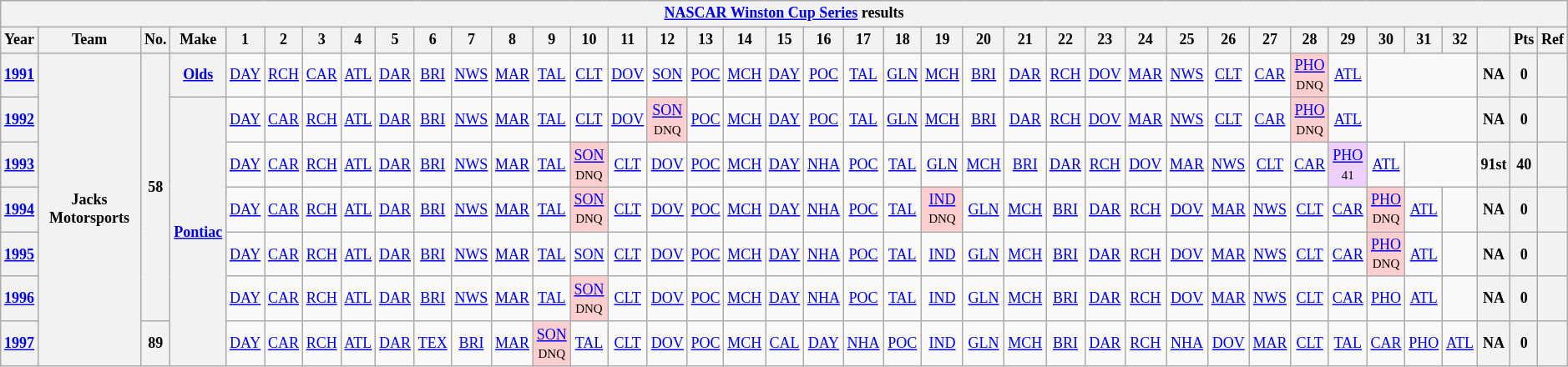<table class="wikitable" style="text-align:center; font-size:75%">
<tr>
<th colspan=45><a href='#'>NASCAR Winston Cup Series</a> results</th>
</tr>
<tr>
<th>Year</th>
<th>Team</th>
<th>No.</th>
<th>Make</th>
<th>1</th>
<th>2</th>
<th>3</th>
<th>4</th>
<th>5</th>
<th>6</th>
<th>7</th>
<th>8</th>
<th>9</th>
<th>10</th>
<th>11</th>
<th>12</th>
<th>13</th>
<th>14</th>
<th>15</th>
<th>16</th>
<th>17</th>
<th>18</th>
<th>19</th>
<th>20</th>
<th>21</th>
<th>22</th>
<th>23</th>
<th>24</th>
<th>25</th>
<th>26</th>
<th>27</th>
<th>28</th>
<th>29</th>
<th>30</th>
<th>31</th>
<th>32</th>
<th></th>
<th>Pts</th>
<th>Ref</th>
</tr>
<tr>
<th><a href='#'>1991</a></th>
<th rowspan=7>Jacks Motorsports</th>
<th rowspan=6>58</th>
<th><a href='#'>Olds</a></th>
<td><a href='#'>DAY</a></td>
<td><a href='#'>RCH</a></td>
<td><a href='#'>CAR</a></td>
<td><a href='#'>ATL</a></td>
<td><a href='#'>DAR</a></td>
<td><a href='#'>BRI</a></td>
<td><a href='#'>NWS</a></td>
<td><a href='#'>MAR</a></td>
<td><a href='#'>TAL</a></td>
<td><a href='#'>CLT</a></td>
<td><a href='#'>DOV</a></td>
<td><a href='#'>SON</a></td>
<td><a href='#'>POC</a></td>
<td><a href='#'>MCH</a></td>
<td><a href='#'>DAY</a></td>
<td><a href='#'>POC</a></td>
<td><a href='#'>TAL</a></td>
<td><a href='#'>GLN</a></td>
<td><a href='#'>MCH</a></td>
<td><a href='#'>BRI</a></td>
<td><a href='#'>DAR</a></td>
<td><a href='#'>RCH</a></td>
<td><a href='#'>DOV</a></td>
<td><a href='#'>MAR</a></td>
<td><a href='#'>NWS</a></td>
<td><a href='#'>CLT</a></td>
<td><a href='#'>CAR</a></td>
<td style="background:#FFCFCF;"><a href='#'>PHO</a><br><small>DNQ</small></td>
<td><a href='#'>ATL</a></td>
<td colspan=3></td>
<th>NA</th>
<th>0</th>
<th></th>
</tr>
<tr>
<th><a href='#'>1992</a></th>
<th rowspan=6><a href='#'>Pontiac</a></th>
<td><a href='#'>DAY</a></td>
<td><a href='#'>CAR</a></td>
<td><a href='#'>RCH</a></td>
<td><a href='#'>ATL</a></td>
<td><a href='#'>DAR</a></td>
<td><a href='#'>BRI</a></td>
<td><a href='#'>NWS</a></td>
<td><a href='#'>MAR</a></td>
<td><a href='#'>TAL</a></td>
<td><a href='#'>CLT</a></td>
<td><a href='#'>DOV</a></td>
<td style="background:#FFCFCF;"><a href='#'>SON</a><br><small>DNQ</small></td>
<td><a href='#'>POC</a></td>
<td><a href='#'>MCH</a></td>
<td><a href='#'>DAY</a></td>
<td><a href='#'>POC</a></td>
<td><a href='#'>TAL</a></td>
<td><a href='#'>GLN</a></td>
<td><a href='#'>MCH</a></td>
<td><a href='#'>BRI</a></td>
<td><a href='#'>DAR</a></td>
<td><a href='#'>RCH</a></td>
<td><a href='#'>DOV</a></td>
<td><a href='#'>MAR</a></td>
<td><a href='#'>NWS</a></td>
<td><a href='#'>CLT</a></td>
<td><a href='#'>CAR</a></td>
<td style="background:#FFCFCF;"><a href='#'>PHO</a><br><small>DNQ</small></td>
<td><a href='#'>ATL</a></td>
<td colspan=3></td>
<th>NA</th>
<th>0</th>
<th></th>
</tr>
<tr>
<th><a href='#'>1993</a></th>
<td><a href='#'>DAY</a></td>
<td><a href='#'>CAR</a></td>
<td><a href='#'>RCH</a></td>
<td><a href='#'>ATL</a></td>
<td><a href='#'>DAR</a></td>
<td><a href='#'>BRI</a></td>
<td><a href='#'>NWS</a></td>
<td><a href='#'>MAR</a></td>
<td><a href='#'>TAL</a></td>
<td style="background:#FFCFCF;"><a href='#'>SON</a><br><small>DNQ</small></td>
<td><a href='#'>CLT</a></td>
<td><a href='#'>DOV</a></td>
<td><a href='#'>POC</a></td>
<td><a href='#'>MCH</a></td>
<td><a href='#'>DAY</a></td>
<td><a href='#'>NHA</a></td>
<td><a href='#'>POC</a></td>
<td><a href='#'>TAL</a></td>
<td><a href='#'>GLN</a></td>
<td><a href='#'>MCH</a></td>
<td><a href='#'>BRI</a></td>
<td><a href='#'>DAR</a></td>
<td><a href='#'>RCH</a></td>
<td><a href='#'>DOV</a></td>
<td><a href='#'>MAR</a></td>
<td><a href='#'>NWS</a></td>
<td><a href='#'>CLT</a></td>
<td><a href='#'>CAR</a></td>
<td style="background:#EFCFFF;"><a href='#'>PHO</a><br><small>41</small></td>
<td><a href='#'>ATL</a></td>
<td colspan=2></td>
<th>91st</th>
<th>40</th>
<th></th>
</tr>
<tr>
<th><a href='#'>1994</a></th>
<td><a href='#'>DAY</a></td>
<td><a href='#'>CAR</a></td>
<td><a href='#'>RCH</a></td>
<td><a href='#'>ATL</a></td>
<td><a href='#'>DAR</a></td>
<td><a href='#'>BRI</a></td>
<td><a href='#'>NWS</a></td>
<td><a href='#'>MAR</a></td>
<td><a href='#'>TAL</a></td>
<td style="background:#FFCFCF;"><a href='#'>SON</a><br><small>DNQ</small></td>
<td><a href='#'>CLT</a></td>
<td><a href='#'>DOV</a></td>
<td><a href='#'>POC</a></td>
<td><a href='#'>MCH</a></td>
<td><a href='#'>DAY</a></td>
<td><a href='#'>NHA</a></td>
<td><a href='#'>POC</a></td>
<td><a href='#'>TAL</a></td>
<td style="background:#FFCFCF;"><a href='#'>IND</a><br><small>DNQ</small></td>
<td><a href='#'>GLN</a></td>
<td><a href='#'>MCH</a></td>
<td><a href='#'>BRI</a></td>
<td><a href='#'>DAR</a></td>
<td><a href='#'>RCH</a></td>
<td><a href='#'>DOV</a></td>
<td><a href='#'>MAR</a></td>
<td><a href='#'>NWS</a></td>
<td><a href='#'>CLT</a></td>
<td><a href='#'>CAR</a></td>
<td style="background:#FFCFCF;"><a href='#'>PHO</a><br><small>DNQ</small></td>
<td><a href='#'>ATL</a></td>
<td colspan=1></td>
<th>NA</th>
<th>0</th>
<th></th>
</tr>
<tr>
<th><a href='#'>1995</a></th>
<td><a href='#'>DAY</a></td>
<td><a href='#'>CAR</a></td>
<td><a href='#'>RCH</a></td>
<td><a href='#'>ATL</a></td>
<td><a href='#'>DAR</a></td>
<td><a href='#'>BRI</a></td>
<td><a href='#'>NWS</a></td>
<td><a href='#'>MAR</a></td>
<td><a href='#'>TAL</a></td>
<td><a href='#'>SON</a></td>
<td><a href='#'>CLT</a></td>
<td><a href='#'>DOV</a></td>
<td><a href='#'>POC</a></td>
<td><a href='#'>MCH</a></td>
<td><a href='#'>DAY</a></td>
<td><a href='#'>NHA</a></td>
<td><a href='#'>POC</a></td>
<td><a href='#'>TAL</a></td>
<td><a href='#'>IND</a></td>
<td><a href='#'>GLN</a></td>
<td><a href='#'>MCH</a></td>
<td><a href='#'>BRI</a></td>
<td><a href='#'>DAR</a></td>
<td><a href='#'>RCH</a></td>
<td><a href='#'>DOV</a></td>
<td><a href='#'>MAR</a></td>
<td><a href='#'>NWS</a></td>
<td><a href='#'>CLT</a></td>
<td><a href='#'>CAR</a></td>
<td style="background:#FFCFCF;"><a href='#'>PHO</a><br><small>DNQ</small></td>
<td><a href='#'>ATL</a></td>
<td colspan=1></td>
<th>NA</th>
<th>0</th>
<th></th>
</tr>
<tr>
<th><a href='#'>1996</a></th>
<td><a href='#'>DAY</a></td>
<td><a href='#'>CAR</a></td>
<td><a href='#'>RCH</a></td>
<td><a href='#'>ATL</a></td>
<td><a href='#'>DAR</a></td>
<td><a href='#'>BRI</a></td>
<td><a href='#'>NWS</a></td>
<td><a href='#'>MAR</a></td>
<td><a href='#'>TAL</a></td>
<td style="background:#FFCFCF;"><a href='#'>SON</a><br><small>DNQ</small></td>
<td><a href='#'>CLT</a></td>
<td><a href='#'>DOV</a></td>
<td><a href='#'>POC</a></td>
<td><a href='#'>MCH</a></td>
<td><a href='#'>DAY</a></td>
<td><a href='#'>NHA</a></td>
<td><a href='#'>POC</a></td>
<td><a href='#'>TAL</a></td>
<td><a href='#'>IND</a></td>
<td><a href='#'>GLN</a></td>
<td><a href='#'>MCH</a></td>
<td><a href='#'>BRI</a></td>
<td><a href='#'>DAR</a></td>
<td><a href='#'>RCH</a></td>
<td><a href='#'>DOV</a></td>
<td><a href='#'>MAR</a></td>
<td><a href='#'>NWS</a></td>
<td><a href='#'>CLT</a></td>
<td><a href='#'>CAR</a></td>
<td><a href='#'>PHO</a></td>
<td><a href='#'>ATL</a></td>
<td colspan=1></td>
<th>NA</th>
<th>0</th>
<th></th>
</tr>
<tr>
<th><a href='#'>1997</a></th>
<th>89</th>
<td><a href='#'>DAY</a></td>
<td><a href='#'>CAR</a></td>
<td><a href='#'>RCH</a></td>
<td><a href='#'>ATL</a></td>
<td><a href='#'>DAR</a></td>
<td><a href='#'>TEX</a></td>
<td><a href='#'>BRI</a></td>
<td><a href='#'>MAR</a></td>
<td style="background:#FFCFCF;"><a href='#'>SON</a><br><small>DNQ</small></td>
<td><a href='#'>TAL</a></td>
<td><a href='#'>CLT</a></td>
<td><a href='#'>DOV</a></td>
<td><a href='#'>POC</a></td>
<td><a href='#'>MCH</a></td>
<td><a href='#'>CAL</a></td>
<td><a href='#'>DAY</a></td>
<td><a href='#'>NHA</a></td>
<td><a href='#'>POC</a></td>
<td><a href='#'>IND</a></td>
<td><a href='#'>GLN</a></td>
<td><a href='#'>MCH</a></td>
<td><a href='#'>BRI</a></td>
<td><a href='#'>DAR</a></td>
<td><a href='#'>RCH</a></td>
<td><a href='#'>NHA</a></td>
<td><a href='#'>DOV</a></td>
<td><a href='#'>MAR</a></td>
<td><a href='#'>CLT</a></td>
<td><a href='#'>TAL</a></td>
<td><a href='#'>CAR</a></td>
<td><a href='#'>PHO</a></td>
<td><a href='#'>ATL</a></td>
<th>NA</th>
<th>0</th>
<th></th>
</tr>
</table>
